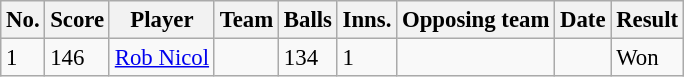<table class="wikitable sortable" style="font-size:95%">
<tr>
<th>No.</th>
<th>Score</th>
<th>Player</th>
<th>Team</th>
<th>Balls</th>
<th>Inns.</th>
<th>Opposing team</th>
<th>Date</th>
<th>Result</th>
</tr>
<tr>
<td>1</td>
<td>146</td>
<td><a href='#'>Rob Nicol</a></td>
<td></td>
<td> 134</td>
<td>1</td>
<td></td>
<td></td>
<td>Won</td>
</tr>
</table>
